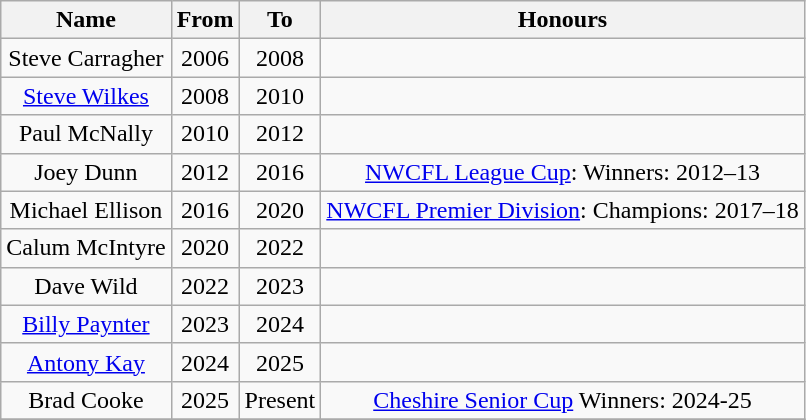<table class="wikitable sortable" style="text-align: center">
<tr>
<th>Name</th>
<th>From</th>
<th>To</th>
<th>Honours</th>
</tr>
<tr>
<td>Steve Carragher</td>
<td>2006</td>
<td>2008</td>
<td></td>
</tr>
<tr>
<td><a href='#'>Steve Wilkes</a></td>
<td>2008</td>
<td>2010</td>
<td></td>
</tr>
<tr>
<td>Paul McNally</td>
<td>2010</td>
<td>2012</td>
<td></td>
</tr>
<tr>
<td>Joey Dunn</td>
<td>2012</td>
<td>2016</td>
<td><a href='#'>NWCFL League Cup</a>: Winners: 2012–13</td>
</tr>
<tr>
<td>Michael Ellison</td>
<td>2016</td>
<td>2020</td>
<td><a href='#'>NWCFL Premier Division</a>: Champions: 2017–18</td>
</tr>
<tr>
<td>Calum McIntyre</td>
<td>2020</td>
<td>2022</td>
<td></td>
</tr>
<tr>
<td>Dave Wild</td>
<td>2022</td>
<td>2023</td>
<td></td>
</tr>
<tr>
<td><a href='#'>Billy Paynter</a></td>
<td>2023</td>
<td>2024</td>
<td></td>
</tr>
<tr>
<td><a href='#'>Antony Kay</a></td>
<td>2024</td>
<td>2025</td>
<td></td>
</tr>
<tr>
<td>Brad Cooke</td>
<td>2025</td>
<td>Present</td>
<td><a href='#'>Cheshire Senior Cup</a> Winners: 2024-25</td>
</tr>
<tr>
</tr>
</table>
